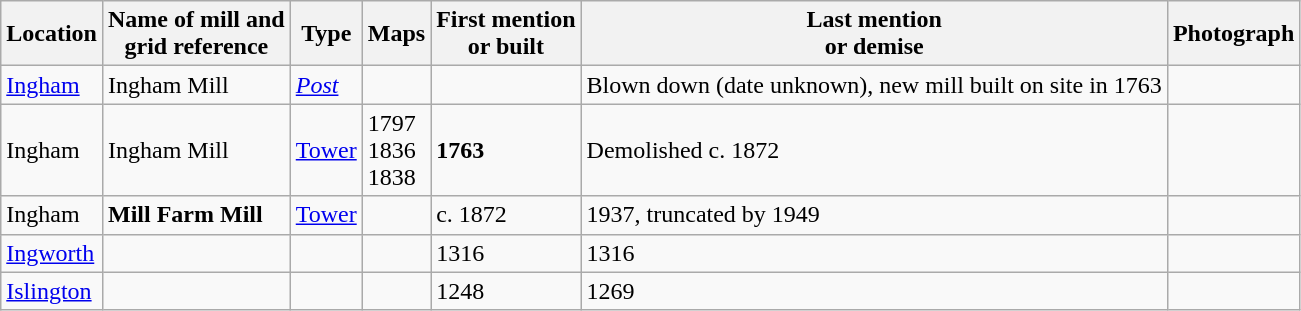<table class="wikitable">
<tr>
<th>Location</th>
<th>Name of mill and<br>grid reference</th>
<th>Type</th>
<th>Maps</th>
<th>First mention<br>or built</th>
<th>Last mention<br> or demise</th>
<th>Photograph</th>
</tr>
<tr>
<td><a href='#'>Ingham</a></td>
<td>Ingham Mill<br></td>
<td><em><a href='#'>Post</a></em></td>
<td></td>
<td></td>
<td>Blown down (date unknown), new mill built on site in 1763<br></td>
<td></td>
</tr>
<tr>
<td>Ingham</td>
<td>Ingham Mill<br></td>
<td><a href='#'>Tower</a></td>
<td>1797<br>1836<br>1838</td>
<td><strong>1763</strong></td>
<td>Demolished c. 1872<br></td>
<td></td>
</tr>
<tr>
<td>Ingham</td>
<td><strong>Mill Farm Mill</strong><br></td>
<td><a href='#'>Tower</a></td>
<td></td>
<td>c. 1872</td>
<td>1937, truncated by 1949<br></td>
<td></td>
</tr>
<tr>
<td><a href='#'>Ingworth</a></td>
<td></td>
<td></td>
<td></td>
<td>1316</td>
<td>1316<br></td>
<td></td>
</tr>
<tr>
<td><a href='#'>Islington</a></td>
<td></td>
<td></td>
<td></td>
<td>1248</td>
<td>1269<br></td>
<td></td>
</tr>
</table>
